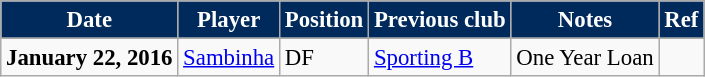<table class="wikitable" style="text-align:left; font-size:95%;">
<tr>
<th style="background:#002A5C; color:white;">Date</th>
<th style="background:#002A5C; color:white;">Player</th>
<th style="background:#002A5C; color:white;">Position</th>
<th style="background:#002A5C; color:white;">Previous club</th>
<th style="background:#002A5C; color:white;">Notes</th>
<th style="background:#002A5C; color:white;">Ref</th>
</tr>
<tr>
</tr>
<tr>
<td><strong>January 22, 2016</strong></td>
<td> <a href='#'>Sambinha</a></td>
<td>DF</td>
<td><a href='#'>Sporting B</a></td>
<td>One Year Loan</td>
<td></td>
</tr>
</table>
